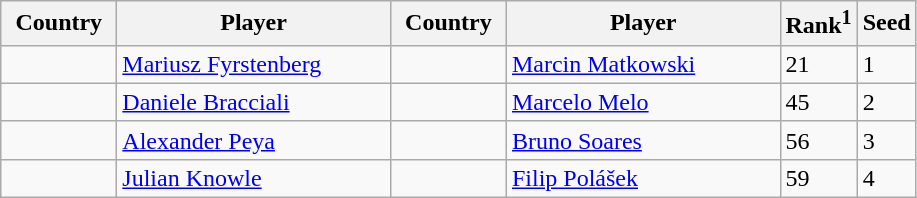<table class="sortable wikitable">
<tr>
<th width="70">Country</th>
<th width="175">Player</th>
<th width="70">Country</th>
<th width="175">Player</th>
<th>Rank<sup>1</sup></th>
<th>Seed</th>
</tr>
<tr>
<td></td>
<td><a href='#'>Mariusz Fyrstenberg</a></td>
<td></td>
<td><a href='#'>Marcin Matkowski</a></td>
<td>21</td>
<td>1</td>
</tr>
<tr>
<td></td>
<td><a href='#'>Daniele Bracciali</a></td>
<td></td>
<td><a href='#'>Marcelo Melo</a></td>
<td>45</td>
<td>2</td>
</tr>
<tr>
<td></td>
<td><a href='#'>Alexander Peya</a></td>
<td></td>
<td><a href='#'>Bruno Soares</a></td>
<td>56</td>
<td>3</td>
</tr>
<tr>
<td></td>
<td><a href='#'>Julian Knowle</a></td>
<td></td>
<td><a href='#'>Filip Polášek</a></td>
<td>59</td>
<td>4</td>
</tr>
</table>
